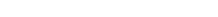<table style="width:22%; text-align:center;">
<tr style="color:white;">
<td style="background:"><strong>2</strong></td>
<td style="background:"><strong>6</strong></td>
</tr>
</table>
